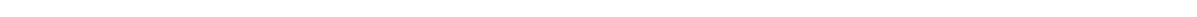<table style="width:88%; text-align:center;">
<tr style="color:white;">
<td style="background:"><strong>7</strong></td>
<td style="background:"><strong>3</strong></td>
<td style="background:"><strong>3</strong></td>
<td style="background:"><strong>19</strong></td>
</tr>
</table>
